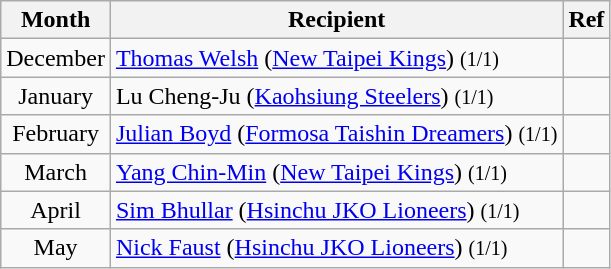<table class="wikitable sortable" style="text-align:left;">
<tr>
<th>Month</th>
<th>Recipient</th>
<th class=unsortable>Ref</th>
</tr>
<tr>
<td style="text-align:center;">December</td>
<td><a href='#'>Thomas Welsh</a> (<a href='#'>New Taipei Kings</a>) <small>(1/1)</small></td>
<td style="text-align:center;"></td>
</tr>
<tr>
<td style="text-align:center;">January</td>
<td>Lu Cheng-Ju (<a href='#'>Kaohsiung Steelers</a>) <small>(1/1)</small></td>
<td style="text-align:center;"></td>
</tr>
<tr>
<td style="text-align:center;">February</td>
<td><a href='#'>Julian Boyd</a> (<a href='#'>Formosa Taishin Dreamers</a>) <small>(1/1)</small></td>
<td style="text-align:center;"></td>
</tr>
<tr>
<td style="text-align:center;">March</td>
<td><a href='#'>Yang Chin-Min</a> (<a href='#'>New Taipei Kings</a>) <small>(1/1)</small></td>
<td style="text-align:center;"></td>
</tr>
<tr>
<td style="text-align:center;">April</td>
<td><a href='#'>Sim Bhullar</a> (<a href='#'>Hsinchu JKO Lioneers</a>) <small>(1/1)</small></td>
<td style="text-align:center;"></td>
</tr>
<tr>
<td style="text-align:center;">May</td>
<td><a href='#'>Nick Faust</a> (<a href='#'>Hsinchu JKO Lioneers</a>) <small>(1/1)</small></td>
<td style="text-align:center;"></td>
</tr>
</table>
